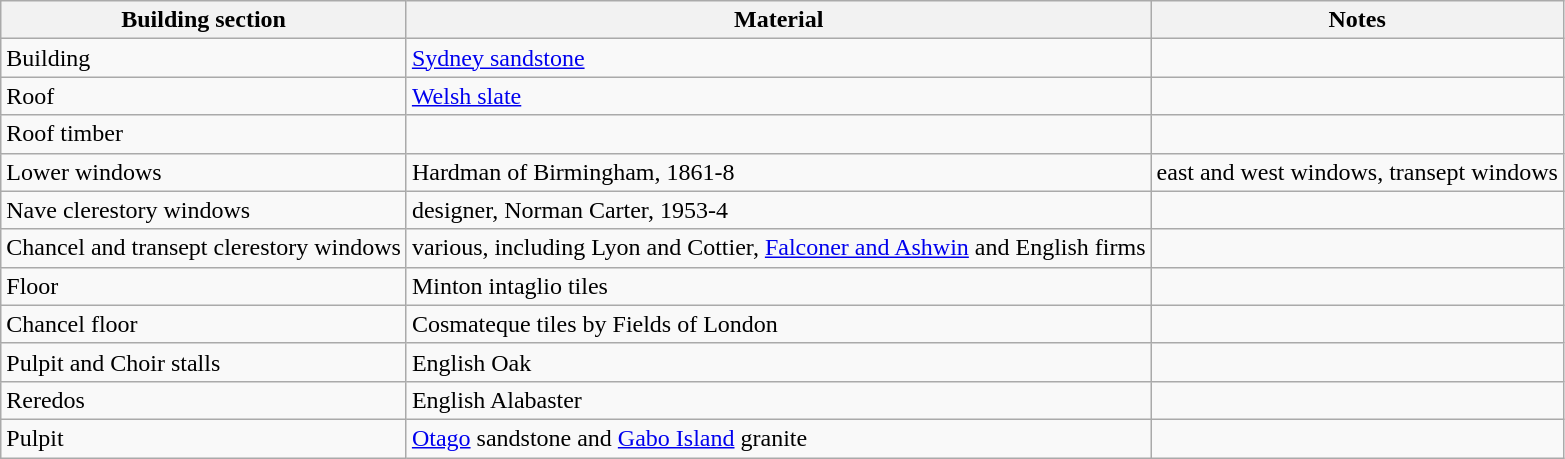<table class="wikitable sortable">
<tr>
<th>Building section</th>
<th>Material</th>
<th>Notes</th>
</tr>
<tr>
<td>Building</td>
<td><a href='#'>Sydney sandstone</a></td>
<td></td>
</tr>
<tr>
<td>Roof</td>
<td><a href='#'>Welsh slate</a></td>
<td></td>
</tr>
<tr>
<td>Roof timber</td>
<td></td>
<td></td>
</tr>
<tr>
<td>Lower windows</td>
<td>Hardman of Birmingham, 1861-8</td>
<td>east and west windows, transept windows</td>
</tr>
<tr>
<td>Nave clerestory windows</td>
<td>designer, Norman Carter, 1953-4</td>
<td></td>
</tr>
<tr>
<td>Chancel and transept clerestory windows</td>
<td>various, including Lyon and Cottier, <a href='#'>Falconer and Ashwin</a> and English firms</td>
<td></td>
</tr>
<tr>
<td>Floor</td>
<td>Minton intaglio tiles</td>
<td></td>
</tr>
<tr>
<td>Chancel floor</td>
<td>Cosmateque tiles by Fields of London</td>
<td></td>
</tr>
<tr>
<td>Pulpit and Choir stalls</td>
<td>English Oak</td>
<td></td>
</tr>
<tr>
<td>Reredos</td>
<td>English Alabaster</td>
<td></td>
</tr>
<tr>
<td>Pulpit</td>
<td><a href='#'>Otago</a> sandstone and <a href='#'>Gabo Island</a> granite</td>
<td></td>
</tr>
</table>
